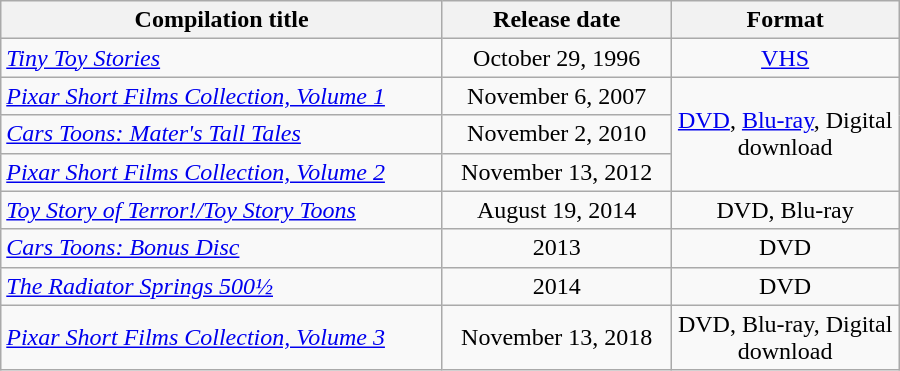<table class="wikitable sortable" style="max-width: 600px; text-align: center;">
<tr>
<th width="300">Compilation title</th>
<th width="150">Release date</th>
<th width="150">Format</th>
</tr>
<tr>
<td align="left"><em><a href='#'>Tiny Toy Stories</a></em></td>
<td>October 29, 1996</td>
<td><a href='#'>VHS</a></td>
</tr>
<tr>
<td align="left"><em><a href='#'>Pixar Short Films Collection, Volume 1</a></em></td>
<td>November 6, 2007</td>
<td rowspan="3"><a href='#'>DVD</a>, <a href='#'>Blu-ray</a>, Digital download</td>
</tr>
<tr>
<td align="left"><em><a href='#'>Cars Toons: Mater's Tall Tales</a></em></td>
<td>November 2, 2010</td>
</tr>
<tr>
<td align="left"><em><a href='#'>Pixar Short Films Collection, Volume 2</a></em></td>
<td>November 13, 2012</td>
</tr>
<tr>
<td align="left"><em><a href='#'>Toy Story of Terror!/Toy Story Toons</a></em></td>
<td>August 19, 2014</td>
<td>DVD, Blu-ray</td>
</tr>
<tr>
<td align="left"><em><a href='#'>Cars Toons: Bonus Disc</a></em></td>
<td>2013</td>
<td>DVD</td>
</tr>
<tr>
<td align="left"><em><a href='#'>The Radiator Springs 500½</a></em></td>
<td>2014</td>
<td>DVD</td>
</tr>
<tr>
<td align="left"><em><a href='#'>Pixar Short Films Collection, Volume 3</a></em></td>
<td>November 13, 2018</td>
<td rowspan="1">DVD, Blu-ray, Digital download</td>
</tr>
</table>
